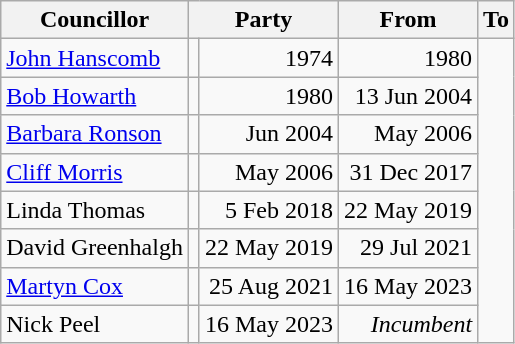<table class=wikitable>
<tr>
<th>Councillor</th>
<th colspan=2>Party</th>
<th>From</th>
<th>To</th>
</tr>
<tr>
<td><a href='#'>John Hanscomb</a></td>
<td></td>
<td align=right>1974</td>
<td align=right>1980</td>
</tr>
<tr>
<td><a href='#'>Bob Howarth</a></td>
<td></td>
<td align=right>1980</td>
<td align=right>13 Jun 2004</td>
</tr>
<tr>
<td><a href='#'>Barbara Ronson</a></td>
<td></td>
<td align=right>Jun 2004</td>
<td align=right>May 2006</td>
</tr>
<tr>
<td><a href='#'>Cliff Morris</a></td>
<td></td>
<td align=right>May 2006</td>
<td align=right>31 Dec 2017</td>
</tr>
<tr>
<td>Linda Thomas</td>
<td></td>
<td align=right>5 Feb 2018</td>
<td align=right>22 May 2019</td>
</tr>
<tr>
<td>David Greenhalgh</td>
<td></td>
<td align=right>22 May 2019</td>
<td align=right>29 Jul 2021</td>
</tr>
<tr>
<td><a href='#'>Martyn Cox</a></td>
<td></td>
<td align=right>25 Aug 2021</td>
<td align=right>16 May 2023</td>
</tr>
<tr>
<td>Nick Peel</td>
<td></td>
<td align=right>16 May 2023</td>
<td align=right><em>Incumbent</em></td>
</tr>
</table>
